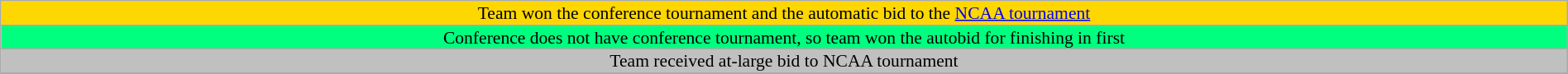<table class="wikitable" width="100%" style="font-size:90%; line-height:90%;">
<tr>
<td align="center" colspan="7" style="background:#FFD700;">Team won the conference tournament and the automatic bid to the <a href='#'>NCAA tournament</a></td>
</tr>
<tr>
<td align="center" colspan="7" style="background:#00FF7F;">Conference does not have conference tournament, so team won the autobid for finishing in first</td>
</tr>
<tr>
<td align="center" colspan="7" style="background:#C0C0C0;">Team received at-large bid to NCAA tournament</td>
</tr>
<tr>
</tr>
</table>
